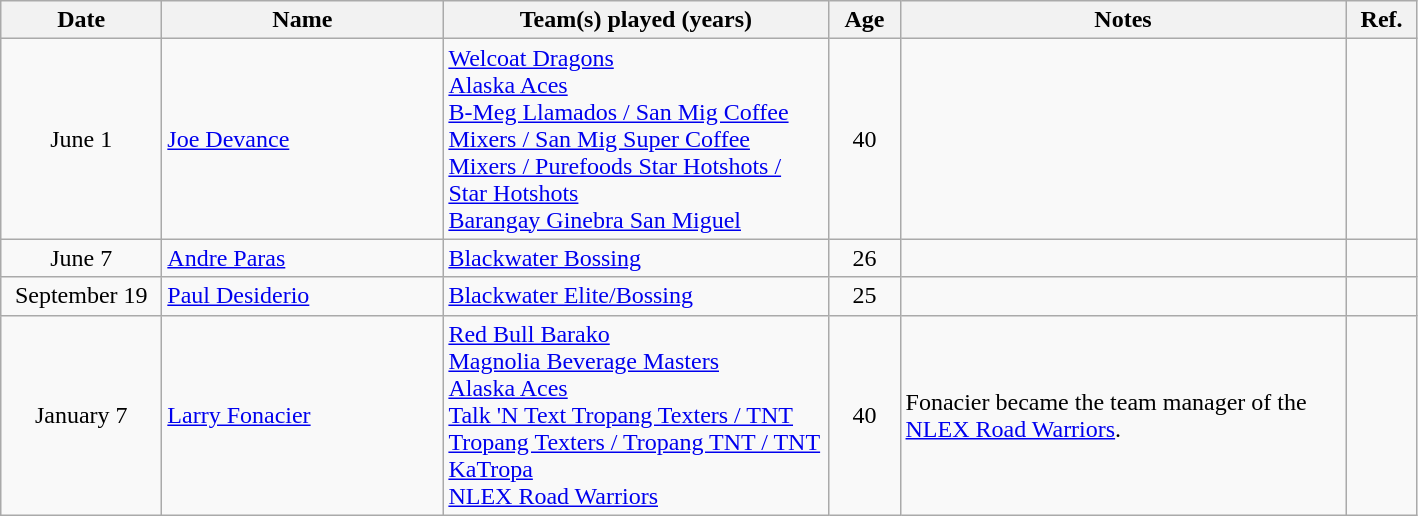<table class="wikitable">
<tr>
<th style="width:100px">Date</th>
<th style="width:180px">Name</th>
<th style="width:250px">Team(s) played (years)</th>
<th style="width:40px">Age</th>
<th style="width:290px">Notes</th>
<th style="width:40px">Ref.</th>
</tr>
<tr>
<td align=center>June 1</td>
<td><a href='#'>Joe Devance</a></td>
<td><a href='#'>Welcoat Dragons</a> <br><a href='#'>Alaska Aces</a> <br><a href='#'>B-Meg Llamados / San Mig Coffee Mixers / San Mig Super Coffee Mixers / Purefoods Star Hotshots / Star Hotshots</a> <br><a href='#'>Barangay Ginebra San Miguel</a> </td>
<td align=center>40</td>
<td></td>
<td align=center></td>
</tr>
<tr>
<td align=center>June 7</td>
<td><a href='#'>Andre Paras</a></td>
<td><a href='#'>Blackwater Bossing</a> </td>
<td align=center>26</td>
<td></td>
<td align=center></td>
</tr>
<tr>
<td align=center>September 19</td>
<td><a href='#'>Paul Desiderio</a></td>
<td><a href='#'>Blackwater Elite/Bossing</a> </td>
<td align=center>25</td>
<td></td>
<td align=center></td>
</tr>
<tr>
<td align=center>January 7</td>
<td><a href='#'>Larry Fonacier</a></td>
<td><a href='#'>Red Bull Barako</a> <br><a href='#'>Magnolia Beverage Masters</a> <br><a href='#'>Alaska Aces</a> <br><a href='#'>Talk 'N Text Tropang Texters / TNT Tropang Texters / Tropang TNT / TNT KaTropa</a> <br><a href='#'>NLEX Road Warriors</a> </td>
<td align=center>40</td>
<td>Fonacier became the team manager of the <a href='#'>NLEX Road Warriors</a>.</td>
<td align=center></td>
</tr>
</table>
